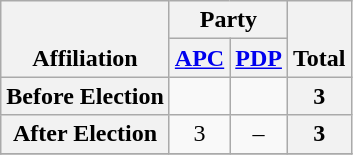<table class=wikitable style="text-align:center">
<tr style="vertical-align:bottom;">
<th rowspan=2>Affiliation</th>
<th colspan=2>Party</th>
<th rowspan=2>Total</th>
</tr>
<tr>
<th><a href='#'>APC</a></th>
<th><a href='#'>PDP</a></th>
</tr>
<tr>
<th>Before Election</th>
<td></td>
<td></td>
<th>3</th>
</tr>
<tr>
<th>After Election</th>
<td>3</td>
<td>–</td>
<th>3</th>
</tr>
<tr>
</tr>
</table>
